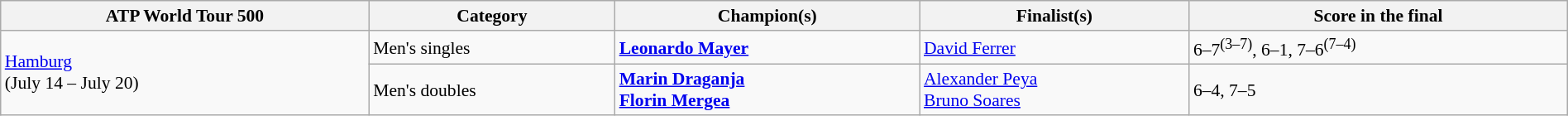<table class="wikitable"  style="font-size:90%; width:100%;">
<tr>
<th>ATP World Tour 500</th>
<th>Category</th>
<th>Champion(s)</th>
<th>Finalist(s)</th>
<th>Score in the final</th>
</tr>
<tr>
<td rowspan="2"><a href='#'>Hamburg</a><br>(July 14 – July 20)</td>
<td>Men's singles</td>
<td> <strong><a href='#'>Leonardo Mayer</a></strong></td>
<td> <a href='#'>David Ferrer</a></td>
<td>6–7<sup>(3–7)</sup>, 6–1, 7–6<sup>(7–4)</sup></td>
</tr>
<tr>
<td>Men's doubles</td>
<td> <strong><a href='#'>Marin Draganja</a></strong> <br> <strong><a href='#'>Florin Mergea</a></strong></td>
<td> <a href='#'>Alexander Peya</a>  <br> <a href='#'>Bruno Soares</a></td>
<td>6–4, 7–5</td>
</tr>
</table>
